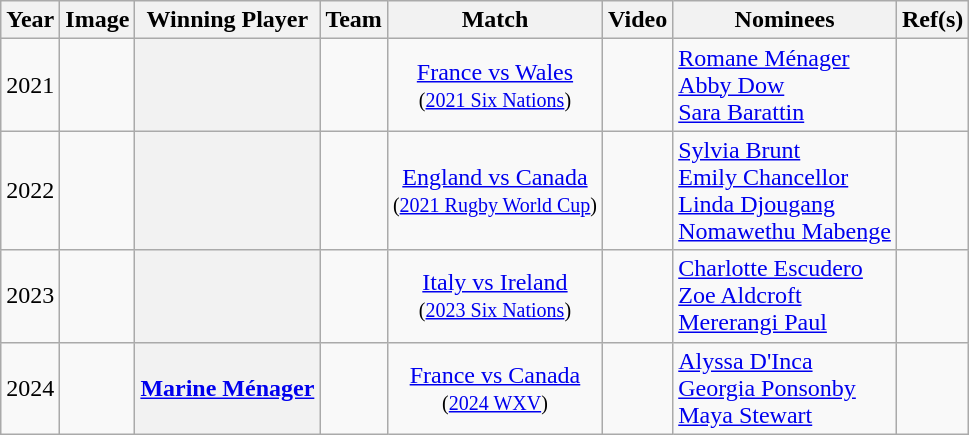<table class="sortable wikitable plainrowheaders" style="text-align:center">
<tr>
<th scope=col>Year</th>
<th scope=col class=unsortable>Image</th>
<th scope=col>Winning Player</th>
<th scope=col>Team</th>
<th scope=col class=unsortable>Match</th>
<th scope=col class=unsortable>Video</th>
<th scope=col class=unsortable>Nominees</th>
<th scope=col class=unsortable>Ref(s)</th>
</tr>
<tr>
<td>2021</td>
<td></td>
<th scope=row></th>
<td align=left></td>
<td><a href='#'>France vs Wales</a><br><small>(<a href='#'>2021 Six Nations</a>)</small></td>
<td></td>
<td align=left> <a href='#'>Romane Ménager</a><br> <a href='#'>Abby Dow</a><br> <a href='#'>Sara Barattin</a></td>
<td></td>
</tr>
<tr>
<td>2022</td>
<td></td>
<th scope=row></th>
<td align=left></td>
<td><a href='#'>England vs Canada</a><br><small>(<a href='#'>2021 Rugby World Cup</a>)</small></td>
<td></td>
<td align=left> <a href='#'>Sylvia Brunt</a><br> <a href='#'>Emily Chancellor</a><br> <a href='#'>Linda Djougang</a><br> <a href='#'>Nomawethu Mabenge</a></td>
<td></td>
</tr>
<tr>
<td>2023</td>
<td></td>
<th scope=row></th>
<td align=left></td>
<td><a href='#'>Italy vs Ireland</a><br><small>(<a href='#'>2023 Six Nations</a>)</small></td>
<td></td>
<td align=left> <a href='#'>Charlotte Escudero</a><br> <a href='#'>Zoe Aldcroft</a><br> <a href='#'>Mererangi Paul</a></td>
<td></td>
</tr>
<tr>
<td>2024</td>
<td></td>
<th scope=row><a href='#'>Marine Ménager</a></th>
<td align=left></td>
<td><a href='#'>France vs Canada</a><br><small>(<a href='#'>2024 WXV</a>)</small></td>
<td></td>
<td align=left> <a href='#'>Alyssa D'Inca</a><br> <a href='#'>Georgia Ponsonby</a><br> <a href='#'>Maya Stewart</a></td>
<td></td>
</tr>
</table>
